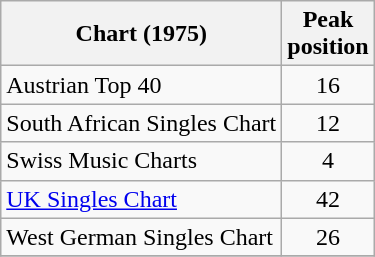<table class="wikitable sortable">
<tr>
<th>Chart (1975)</th>
<th>Peak<br>position</th>
</tr>
<tr>
<td>Austrian Top 40</td>
<td style="text-align:center;">16</td>
</tr>
<tr>
<td>South African Singles Chart</td>
<td style="text-align:center;">12</td>
</tr>
<tr>
<td>Swiss Music Charts</td>
<td style="text-align:center;">4</td>
</tr>
<tr>
<td><a href='#'>UK Singles Chart</a></td>
<td style="text-align:center;">42</td>
</tr>
<tr>
<td>West German Singles Chart</td>
<td style="text-align:center;">26</td>
</tr>
<tr>
</tr>
</table>
